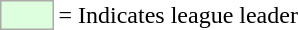<table>
<tr>
<td style="background:#DDFFDD; border:1px solid #aaa; width:2em;"></td>
<td>= Indicates league leader</td>
</tr>
</table>
